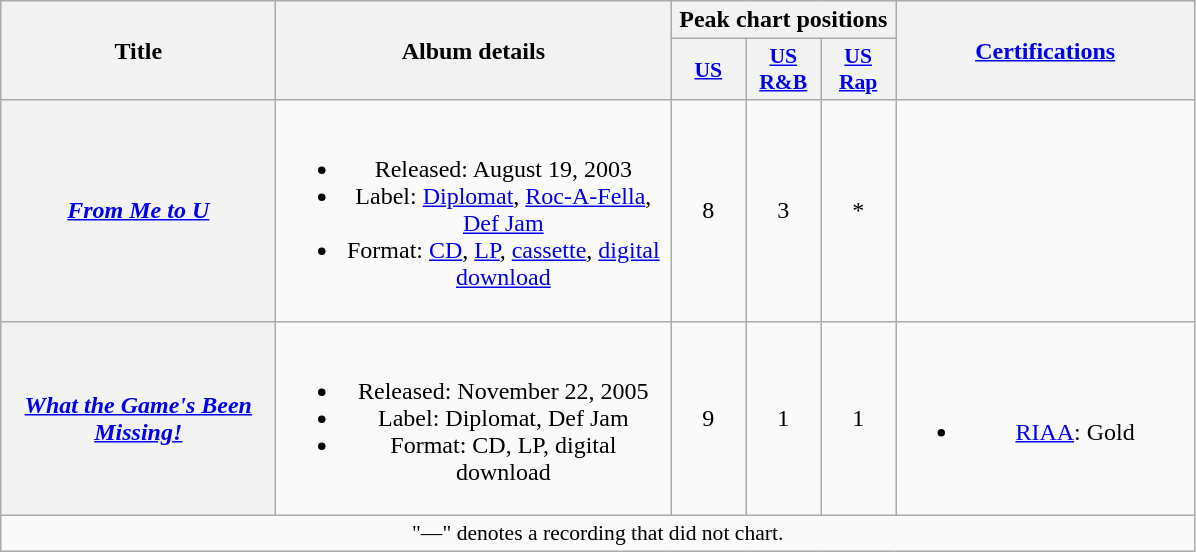<table class="wikitable plainrowheaders" style="text-align:center;">
<tr>
<th scope="col" rowspan="2" style="width:11em;">Title</th>
<th scope="col" rowspan="2" style="width:16em;">Album details</th>
<th scope="col" colspan="3">Peak chart positions</th>
<th scope="col" rowspan="2" style="width:12em;"><a href='#'>Certifications</a></th>
</tr>
<tr>
<th style="width:3em;font-size:90%;"><a href='#'>US</a><br></th>
<th style="width:3em;font-size:90%;"><a href='#'>US<br>R&B</a><br></th>
<th style="width:3em;font-size:90%;"><a href='#'>US<br>Rap</a><br></th>
</tr>
<tr>
<th scope="row"><em><a href='#'>From Me to U</a></em></th>
<td><br><ul><li>Released: August 19, 2003</li><li>Label: <a href='#'>Diplomat</a>, <a href='#'>Roc-A-Fella</a>, <a href='#'>Def Jam</a></li><li>Format: <a href='#'>CD</a>, <a href='#'>LP</a>, <a href='#'>cassette</a>, <a href='#'>digital download</a></li></ul></td>
<td>8</td>
<td>3</td>
<td>*</td>
<td></td>
</tr>
<tr>
<th scope="row"><em><a href='#'>What the Game's Been Missing!</a></em></th>
<td><br><ul><li>Released: November 22, 2005</li><li>Label: Diplomat, Def Jam</li><li>Format: CD, LP, digital download</li></ul></td>
<td>9</td>
<td>1</td>
<td>1</td>
<td><br><ul><li><a href='#'>RIAA</a>: Gold</li></ul></td>
</tr>
<tr>
<td colspan="14" style="font-size:90%">"—" denotes a recording that did not chart.</td>
</tr>
</table>
